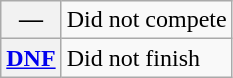<table class="wikitable">
<tr>
<th scope="row">—</th>
<td>Did not compete</td>
</tr>
<tr>
<th scope="row"><a href='#'>DNF</a></th>
<td>Did not finish</td>
</tr>
</table>
